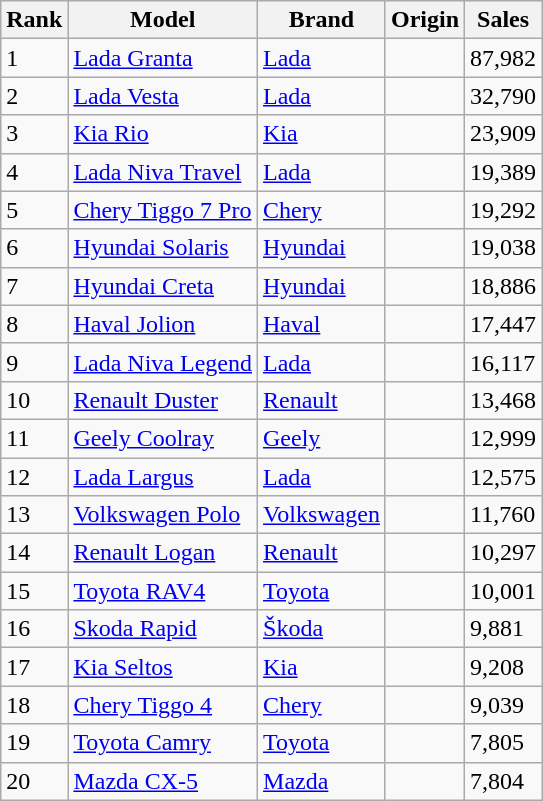<table class="wikitable">
<tr>
<th>Rank</th>
<th>Model</th>
<th>Brand</th>
<th>Origin</th>
<th>Sales</th>
</tr>
<tr>
<td>1</td>
<td><a href='#'>Lada Granta</a></td>
<td><a href='#'>Lada</a></td>
<td></td>
<td>87,982</td>
</tr>
<tr>
<td>2</td>
<td><a href='#'>Lada Vesta</a></td>
<td><a href='#'>Lada</a></td>
<td></td>
<td>32,790</td>
</tr>
<tr>
<td>3</td>
<td><a href='#'>Kia Rio</a></td>
<td><a href='#'>Kia</a></td>
<td></td>
<td>23,909</td>
</tr>
<tr>
<td>4</td>
<td><a href='#'>Lada Niva Travel</a></td>
<td><a href='#'>Lada</a></td>
<td></td>
<td>19,389</td>
</tr>
<tr>
<td>5</td>
<td><a href='#'>Chery Tiggo 7 Pro</a></td>
<td><a href='#'>Chery</a></td>
<td></td>
<td>19,292</td>
</tr>
<tr>
<td>6</td>
<td><a href='#'>Hyundai Solaris</a></td>
<td><a href='#'>Hyundai</a></td>
<td></td>
<td>19,038</td>
</tr>
<tr>
<td>7</td>
<td><a href='#'>Hyundai Creta</a></td>
<td><a href='#'>Hyundai</a></td>
<td></td>
<td>18,886</td>
</tr>
<tr>
<td>8</td>
<td><a href='#'>Haval Jolion</a></td>
<td><a href='#'>Haval</a></td>
<td></td>
<td>17,447</td>
</tr>
<tr>
<td>9</td>
<td><a href='#'>Lada Niva Legend</a></td>
<td><a href='#'>Lada</a></td>
<td></td>
<td>16,117</td>
</tr>
<tr>
<td>10</td>
<td><a href='#'>Renault Duster</a></td>
<td><a href='#'>Renault</a></td>
<td></td>
<td>13,468</td>
</tr>
<tr>
<td>11</td>
<td><a href='#'>Geely Coolray</a></td>
<td><a href='#'>Geely</a></td>
<td></td>
<td>12,999</td>
</tr>
<tr>
<td>12</td>
<td><a href='#'>Lada Largus</a></td>
<td><a href='#'>Lada</a></td>
<td></td>
<td>12,575</td>
</tr>
<tr>
<td>13</td>
<td><a href='#'>Volkswagen Polo</a></td>
<td><a href='#'>Volkswagen</a></td>
<td></td>
<td>11,760</td>
</tr>
<tr>
<td>14</td>
<td><a href='#'>Renault Logan</a></td>
<td><a href='#'>Renault</a></td>
<td></td>
<td>10,297</td>
</tr>
<tr>
<td>15</td>
<td><a href='#'>Toyota RAV4</a></td>
<td><a href='#'>Toyota</a></td>
<td></td>
<td>10,001</td>
</tr>
<tr>
<td>16</td>
<td><a href='#'>Skoda Rapid</a></td>
<td><a href='#'>Škoda</a></td>
<td></td>
<td>9,881</td>
</tr>
<tr>
<td>17</td>
<td><a href='#'>Kia Seltos</a></td>
<td><a href='#'>Kia</a></td>
<td></td>
<td>9,208</td>
</tr>
<tr>
<td>18</td>
<td><a href='#'>Chery Tiggo 4</a></td>
<td><a href='#'>Chery</a></td>
<td></td>
<td>9,039</td>
</tr>
<tr>
<td>19</td>
<td><a href='#'>Toyota Camry</a></td>
<td><a href='#'>Toyota</a></td>
<td></td>
<td>7,805</td>
</tr>
<tr>
<td>20</td>
<td><a href='#'>Mazda CX-5</a></td>
<td><a href='#'>Mazda</a></td>
<td></td>
<td>7,804</td>
</tr>
</table>
